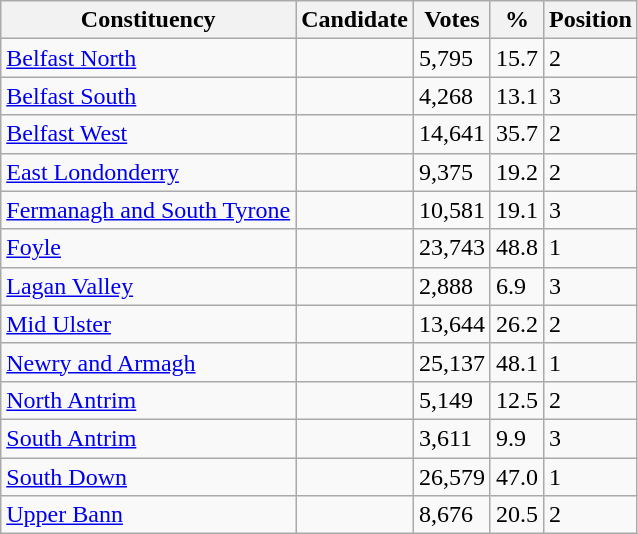<table class="wikitable sortable">
<tr>
<th>Constituency</th>
<th>Candidate</th>
<th>Votes</th>
<th>%</th>
<th>Position</th>
</tr>
<tr>
<td><a href='#'>Belfast North</a></td>
<td></td>
<td>5,795</td>
<td>15.7</td>
<td>2</td>
</tr>
<tr>
<td><a href='#'>Belfast South</a></td>
<td></td>
<td>4,268</td>
<td>13.1</td>
<td>3</td>
</tr>
<tr>
<td><a href='#'>Belfast West</a></td>
<td></td>
<td>14,641</td>
<td>35.7</td>
<td>2</td>
</tr>
<tr>
<td><a href='#'>East Londonderry</a></td>
<td></td>
<td>9,375</td>
<td>19.2</td>
<td>2</td>
</tr>
<tr>
<td><a href='#'>Fermanagh and South Tyrone</a></td>
<td></td>
<td>10,581</td>
<td>19.1</td>
<td>3</td>
</tr>
<tr>
<td><a href='#'>Foyle</a></td>
<td></td>
<td>23,743</td>
<td>48.8</td>
<td>1</td>
</tr>
<tr>
<td><a href='#'>Lagan Valley</a></td>
<td></td>
<td>2,888</td>
<td>6.9</td>
<td>3</td>
</tr>
<tr>
<td><a href='#'>Mid Ulster</a></td>
<td></td>
<td>13,644</td>
<td>26.2</td>
<td>2</td>
</tr>
<tr>
<td><a href='#'>Newry and Armagh</a></td>
<td></td>
<td>25,137</td>
<td>48.1</td>
<td>1</td>
</tr>
<tr>
<td><a href='#'>North Antrim</a></td>
<td></td>
<td>5,149</td>
<td>12.5</td>
<td>2</td>
</tr>
<tr>
<td><a href='#'>South Antrim</a></td>
<td></td>
<td>3,611</td>
<td>9.9</td>
<td>3</td>
</tr>
<tr>
<td><a href='#'>South Down</a></td>
<td></td>
<td>26,579</td>
<td>47.0</td>
<td>1</td>
</tr>
<tr>
<td><a href='#'>Upper Bann</a></td>
<td></td>
<td>8,676</td>
<td>20.5</td>
<td>2</td>
</tr>
</table>
